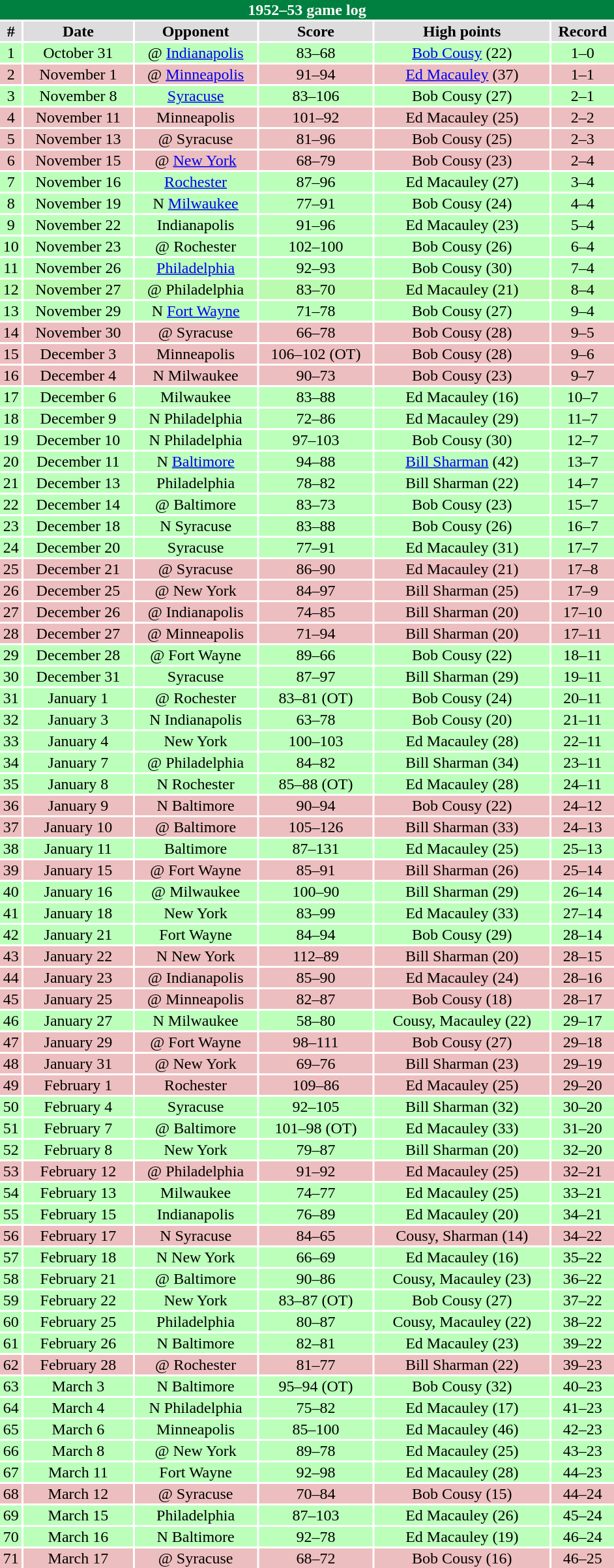<table class="toccolours collapsible" width=50% style="clear:both; margin:1.5em auto; text-align:center">
<tr>
<th colspan=11 style="background:#008040; color:white;">1952–53 game log</th>
</tr>
<tr align="center" bgcolor="#dddddd">
<td><strong>#</strong></td>
<td><strong>Date</strong></td>
<td><strong>Opponent</strong></td>
<td><strong>Score</strong></td>
<td><strong>High points</strong></td>
<td><strong>Record</strong></td>
</tr>
<tr align="center" bgcolor="bbffbb">
<td>1</td>
<td>October 31</td>
<td>@ <a href='#'>Indianapolis</a></td>
<td>83–68</td>
<td><a href='#'>Bob Cousy</a> (22)</td>
<td>1–0</td>
</tr>
<tr align="center" bgcolor="edbebf">
<td>2</td>
<td>November 1</td>
<td>@ <a href='#'>Minneapolis</a></td>
<td>91–94</td>
<td><a href='#'>Ed Macauley</a> (37)</td>
<td>1–1</td>
</tr>
<tr align="center" bgcolor="bbffbb">
<td>3</td>
<td>November 8</td>
<td><a href='#'>Syracuse</a></td>
<td>83–106</td>
<td>Bob Cousy (27)</td>
<td>2–1</td>
</tr>
<tr align="center" bgcolor="edbebf">
<td>4</td>
<td>November 11</td>
<td>Minneapolis</td>
<td>101–92</td>
<td>Ed Macauley (25)</td>
<td>2–2</td>
</tr>
<tr align="center" bgcolor="edbebf">
<td>5</td>
<td>November 13</td>
<td>@ Syracuse</td>
<td>81–96</td>
<td>Bob Cousy (25)</td>
<td>2–3</td>
</tr>
<tr align="center" bgcolor="edbebf">
<td>6</td>
<td>November 15</td>
<td>@ <a href='#'>New York</a></td>
<td>68–79</td>
<td>Bob Cousy (23)</td>
<td>2–4</td>
</tr>
<tr align="center" bgcolor="bbffbb">
<td>7</td>
<td>November 16</td>
<td><a href='#'>Rochester</a></td>
<td>87–96</td>
<td>Ed Macauley (27)</td>
<td>3–4</td>
</tr>
<tr align="center" bgcolor="bbffbb">
<td>8</td>
<td>November 19</td>
<td>N <a href='#'>Milwaukee</a></td>
<td>77–91</td>
<td>Bob Cousy (24)</td>
<td>4–4</td>
</tr>
<tr align="center" bgcolor="bbffbb">
<td>9</td>
<td>November 22</td>
<td>Indianapolis</td>
<td>91–96</td>
<td>Ed Macauley (23)</td>
<td>5–4</td>
</tr>
<tr align="center" bgcolor="bbffbb">
<td>10</td>
<td>November 23</td>
<td>@ Rochester</td>
<td>102–100</td>
<td>Bob Cousy (26)</td>
<td>6–4</td>
</tr>
<tr align="center" bgcolor="bbffbb">
<td>11</td>
<td>November 26</td>
<td><a href='#'>Philadelphia</a></td>
<td>92–93</td>
<td>Bob Cousy (30)</td>
<td>7–4</td>
</tr>
<tr align="center" bgcolor="bbfbb">
<td>12</td>
<td>November 27</td>
<td>@ Philadelphia</td>
<td>83–70</td>
<td>Ed Macauley (21)</td>
<td>8–4</td>
</tr>
<tr align="center" bgcolor="bbffbb">
<td>13</td>
<td>November 29</td>
<td>N <a href='#'>Fort Wayne</a></td>
<td>71–78</td>
<td>Bob Cousy (27)</td>
<td>9–4</td>
</tr>
<tr align="center" bgcolor="edbebf">
<td>14</td>
<td>November 30</td>
<td>@ Syracuse</td>
<td>66–78</td>
<td>Bob Cousy (28)</td>
<td>9–5</td>
</tr>
<tr align="center" bgcolor="edbebf">
<td>15</td>
<td>December 3</td>
<td>Minneapolis</td>
<td>106–102 (OT)</td>
<td>Bob Cousy (28)</td>
<td>9–6</td>
</tr>
<tr align="center" bgcolor="edbebf">
<td>16</td>
<td>December 4</td>
<td>N Milwaukee</td>
<td>90–73</td>
<td>Bob Cousy (23)</td>
<td>9–7</td>
</tr>
<tr align="center" bgcolor="bbffbb">
<td>17</td>
<td>December 6</td>
<td>Milwaukee</td>
<td>83–88</td>
<td>Ed Macauley (16)</td>
<td>10–7</td>
</tr>
<tr align="center" bgcolor="bbffbb">
<td>18</td>
<td>December 9</td>
<td>N Philadelphia</td>
<td>72–86</td>
<td>Ed Macauley (29)</td>
<td>11–7</td>
</tr>
<tr align="center" bgcolor="bbffbb">
<td>19</td>
<td>December 10</td>
<td>N Philadelphia</td>
<td>97–103</td>
<td>Bob Cousy (30)</td>
<td>12–7</td>
</tr>
<tr align="center" bgcolor="bbffbb">
<td>20</td>
<td>December 11</td>
<td>N <a href='#'>Baltimore</a></td>
<td>94–88</td>
<td><a href='#'>Bill Sharman</a> (42)</td>
<td>13–7</td>
</tr>
<tr align="center" bgcolor="bbffbb">
<td>21</td>
<td>December 13</td>
<td>Philadelphia</td>
<td>78–82</td>
<td>Bill Sharman (22)</td>
<td>14–7</td>
</tr>
<tr align="center" bgcolor="bbffbb">
<td>22</td>
<td>December 14</td>
<td>@ Baltimore</td>
<td>83–73</td>
<td>Bob Cousy (23)</td>
<td>15–7</td>
</tr>
<tr align="center" bgcolor="bbffbb">
<td>23</td>
<td>December 18</td>
<td>N Syracuse</td>
<td>83–88</td>
<td>Bob Cousy (26)</td>
<td>16–7</td>
</tr>
<tr align="center" bgcolor="bbffbb">
<td>24</td>
<td>December 20</td>
<td>Syracuse</td>
<td>77–91</td>
<td>Ed Macauley (31)</td>
<td>17–7</td>
</tr>
<tr align="center" bgcolor="edbebf">
<td>25</td>
<td>December 21</td>
<td>@ Syracuse</td>
<td>86–90</td>
<td>Ed Macauley (21)</td>
<td>17–8</td>
</tr>
<tr align="center" bgcolor="edbebf">
<td>26</td>
<td>December 25</td>
<td>@ New York</td>
<td>84–97</td>
<td>Bill Sharman (25)</td>
<td>17–9</td>
</tr>
<tr align="center" bgcolor="edbebf">
<td>27</td>
<td>December 26</td>
<td>@ Indianapolis</td>
<td>74–85</td>
<td>Bill Sharman (20)</td>
<td>17–10</td>
</tr>
<tr align="center" bgcolor="edbebf">
<td>28</td>
<td>December 27</td>
<td>@ Minneapolis</td>
<td>71–94</td>
<td>Bill Sharman (20)</td>
<td>17–11</td>
</tr>
<tr align="center" bgcolor="bbffbb">
<td>29</td>
<td>December 28</td>
<td>@ Fort Wayne</td>
<td>89–66</td>
<td>Bob Cousy (22)</td>
<td>18–11</td>
</tr>
<tr align="center" bgcolor="bbffbb">
<td>30</td>
<td>December 31</td>
<td>Syracuse</td>
<td>87–97</td>
<td>Bill Sharman (29)</td>
<td>19–11</td>
</tr>
<tr align="center" bgcolor="bbffbb">
<td>31</td>
<td>January 1</td>
<td>@ Rochester</td>
<td>83–81 (OT)</td>
<td>Bob Cousy (24)</td>
<td>20–11</td>
</tr>
<tr align="center" bgcolor="bbffbb">
<td>32</td>
<td>January 3</td>
<td>N Indianapolis</td>
<td>63–78</td>
<td>Bob Cousy (20)</td>
<td>21–11</td>
</tr>
<tr align="center" bgcolor="bbffbb">
<td>33</td>
<td>January 4</td>
<td>New York</td>
<td>100–103</td>
<td>Ed Macauley (28)</td>
<td>22–11</td>
</tr>
<tr align="center" bgcolor="bbffbb">
<td>34</td>
<td>January 7</td>
<td>@ Philadelphia</td>
<td>84–82</td>
<td>Bill Sharman (34)</td>
<td>23–11</td>
</tr>
<tr align="center" bgcolor="bbffbb">
<td>35</td>
<td>January 8</td>
<td>N Rochester</td>
<td>85–88 (OT)</td>
<td>Ed Macauley (28)</td>
<td>24–11</td>
</tr>
<tr align="center" bgcolor="edbebf">
<td>36</td>
<td>January 9</td>
<td>N Baltimore</td>
<td>90–94</td>
<td>Bob Cousy (22)</td>
<td>24–12</td>
</tr>
<tr align="center" bgcolor="edbebf">
<td>37</td>
<td>January 10</td>
<td>@ Baltimore</td>
<td>105–126</td>
<td>Bill Sharman (33)</td>
<td>24–13</td>
</tr>
<tr align="center" bgcolor="bbffbb">
<td>38</td>
<td>January 11</td>
<td>Baltimore</td>
<td>87–131</td>
<td>Ed Macauley (25)</td>
<td>25–13</td>
</tr>
<tr align="center" bgcolor="edbebf">
<td>39</td>
<td>January 15</td>
<td>@ Fort Wayne</td>
<td>85–91</td>
<td>Bill Sharman (26)</td>
<td>25–14</td>
</tr>
<tr align="center" bgcolor="bbffbb">
<td>40</td>
<td>January 16</td>
<td>@ Milwaukee</td>
<td>100–90</td>
<td>Bill Sharman (29)</td>
<td>26–14</td>
</tr>
<tr align="center" bgcolor="bbffbb">
<td>41</td>
<td>January 18</td>
<td>New York</td>
<td>83–99</td>
<td>Ed Macauley (33)</td>
<td>27–14</td>
</tr>
<tr align="center" bgcolor="bbffbb">
<td>42</td>
<td>January 21</td>
<td>Fort Wayne</td>
<td>84–94</td>
<td>Bob Cousy (29)</td>
<td>28–14</td>
</tr>
<tr align="center" bgcolor="edbebf">
<td>43</td>
<td>January 22</td>
<td>N New York</td>
<td>112–89</td>
<td>Bill Sharman (20)</td>
<td>28–15</td>
</tr>
<tr align="center" bgcolor="edbebf">
<td>44</td>
<td>January 23</td>
<td>@ Indianapolis</td>
<td>85–90</td>
<td>Ed Macauley (24)</td>
<td>28–16</td>
</tr>
<tr align="center" bgcolor="edbebf">
<td>45</td>
<td>January 25</td>
<td>@ Minneapolis</td>
<td>82–87</td>
<td>Bob Cousy (18)</td>
<td>28–17</td>
</tr>
<tr align="center" bgcolor="bbffbb">
<td>46</td>
<td>January 27</td>
<td>N Milwaukee</td>
<td>58–80</td>
<td>Cousy, Macauley (22)</td>
<td>29–17</td>
</tr>
<tr align="center" bgcolor="edbebf">
<td>47</td>
<td>January 29</td>
<td>@ Fort Wayne</td>
<td>98–111</td>
<td>Bob Cousy (27)</td>
<td>29–18</td>
</tr>
<tr align="center" bgcolor="edbebf">
<td>48</td>
<td>January 31</td>
<td>@ New York</td>
<td>69–76</td>
<td>Bill Sharman (23)</td>
<td>29–19</td>
</tr>
<tr align="center" bgcolor="edbebf">
<td>49</td>
<td>February 1</td>
<td>Rochester</td>
<td>109–86</td>
<td>Ed Macauley (25)</td>
<td>29–20</td>
</tr>
<tr align="center" bgcolor="bbffbb">
<td>50</td>
<td>February 4</td>
<td>Syracuse</td>
<td>92–105</td>
<td>Bill Sharman (32)</td>
<td>30–20</td>
</tr>
<tr align="center" bgcolor="bbffbb">
<td>51</td>
<td>February 7</td>
<td>@ Baltimore</td>
<td>101–98 (OT)</td>
<td>Ed Macauley (33)</td>
<td>31–20</td>
</tr>
<tr align="center" bgcolor="bbffbb">
<td>52</td>
<td>February 8</td>
<td>New York</td>
<td>79–87</td>
<td>Bill Sharman (20)</td>
<td>32–20</td>
</tr>
<tr align="center" bgcolor="edbebf">
<td>53</td>
<td>February 12</td>
<td>@ Philadelphia</td>
<td>91–92</td>
<td>Ed Macauley (25)</td>
<td>32–21</td>
</tr>
<tr align="center" bgcolor="bbffbb">
<td>54</td>
<td>February 13</td>
<td>Milwaukee</td>
<td>74–77</td>
<td>Ed Macauley (25)</td>
<td>33–21</td>
</tr>
<tr align="center" bgcolor="bbffbb">
<td>55</td>
<td>February 15</td>
<td>Indianapolis</td>
<td>76–89</td>
<td>Ed Macauley (20)</td>
<td>34–21</td>
</tr>
<tr align="center" bgcolor="edbebf">
<td>56</td>
<td>February 17</td>
<td>N Syracuse</td>
<td>84–65</td>
<td>Cousy, Sharman (14)</td>
<td>34–22</td>
</tr>
<tr align="center" bgcolor="bbffbb">
<td>57</td>
<td>February 18</td>
<td>N New York</td>
<td>66–69</td>
<td>Ed Macauley (16)</td>
<td>35–22</td>
</tr>
<tr align="center" bgcolor="bbffbb">
<td>58</td>
<td>February 21</td>
<td>@ Baltimore</td>
<td>90–86</td>
<td>Cousy, Macauley (23)</td>
<td>36–22</td>
</tr>
<tr align="center" bgcolor="bbffbb">
<td>59</td>
<td>February 22</td>
<td>New York</td>
<td>83–87 (OT)</td>
<td>Bob Cousy (27)</td>
<td>37–22</td>
</tr>
<tr align="center" bgcolor="bbffbb">
<td>60</td>
<td>February 25</td>
<td>Philadelphia</td>
<td>80–87</td>
<td>Cousy, Macauley (22)</td>
<td>38–22</td>
</tr>
<tr align="center" bgcolor="bbffbb">
<td>61</td>
<td>February 26</td>
<td>N Baltimore</td>
<td>82–81</td>
<td>Ed Macauley (23)</td>
<td>39–22</td>
</tr>
<tr align="center" bgcolor="edbebf">
<td>62</td>
<td>February 28</td>
<td>@ Rochester</td>
<td>81–77</td>
<td>Bill Sharman (22)</td>
<td>39–23</td>
</tr>
<tr align="center" bgcolor="bbffbb">
<td>63</td>
<td>March 3</td>
<td>N Baltimore</td>
<td>95–94 (OT)</td>
<td>Bob Cousy (32)</td>
<td>40–23</td>
</tr>
<tr align="center" bgcolor="bbffbb">
<td>64</td>
<td>March 4</td>
<td>N Philadelphia</td>
<td>75–82</td>
<td>Ed Macauley (17)</td>
<td>41–23</td>
</tr>
<tr align="center" bgcolor="bbffbb">
<td>65</td>
<td>March 6</td>
<td>Minneapolis</td>
<td>85–100</td>
<td>Ed Macauley (46)</td>
<td>42–23</td>
</tr>
<tr align="center" bgcolor="bbffbb">
<td>66</td>
<td>March 8</td>
<td>@ New York</td>
<td>89–78</td>
<td>Ed Macauley (25)</td>
<td>43–23</td>
</tr>
<tr align="center" bgcolor="bbffbb">
<td>67</td>
<td>March 11</td>
<td>Fort Wayne</td>
<td>92–98</td>
<td>Ed Macauley (28)</td>
<td>44–23</td>
</tr>
<tr align="center" bgcolor="edbebf">
<td>68</td>
<td>March 12</td>
<td>@ Syracuse</td>
<td>70–84</td>
<td>Bob Cousy (15)</td>
<td>44–24</td>
</tr>
<tr align="center" bgcolor="bbffbb">
<td>69</td>
<td>March 15</td>
<td>Philadelphia</td>
<td>87–103</td>
<td>Ed Macauley (26)</td>
<td>45–24</td>
</tr>
<tr align="center" bgcolor="bbffbb">
<td>70</td>
<td>March 16</td>
<td>N Baltimore</td>
<td>92–78</td>
<td>Ed Macauley (19)</td>
<td>46–24</td>
</tr>
<tr align="center" bgcolor="edbebf">
<td>71</td>
<td>March 17</td>
<td>@ Syracuse</td>
<td>68–72</td>
<td>Bob Cousy (16)</td>
<td>46–25</td>
</tr>
</table>
